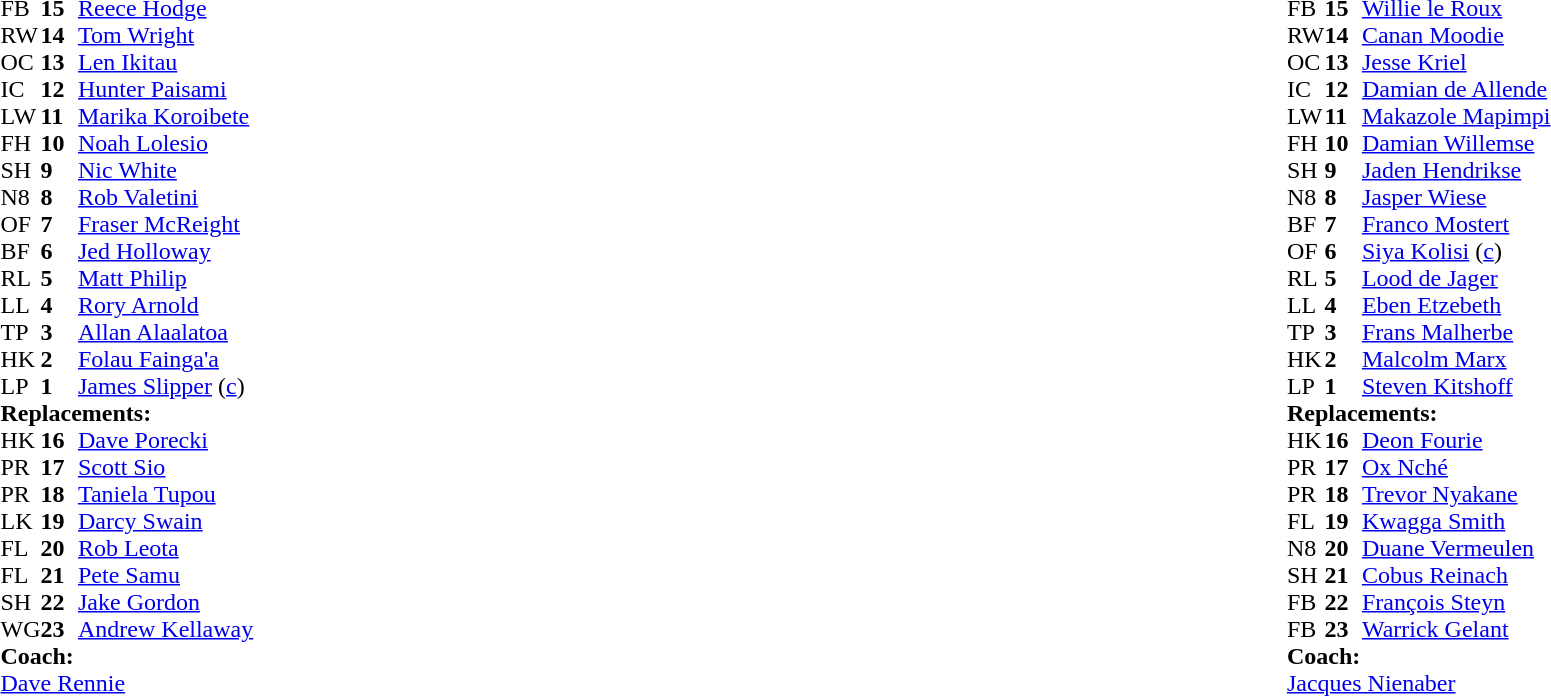<table style="width:100%">
<tr>
<td style="vertical-align:top;width:50%"><br><table cellspacing="0" cellpadding="0">
<tr>
<th width="25"></th>
<th width="25"></th>
</tr>
<tr>
<td>FB</td>
<td><strong>15</strong></td>
<td><a href='#'>Reece Hodge</a></td>
</tr>
<tr>
<td>RW</td>
<td><strong>14</strong></td>
<td><a href='#'>Tom Wright</a></td>
</tr>
<tr>
<td>OC</td>
<td><strong>13</strong></td>
<td><a href='#'>Len Ikitau</a></td>
</tr>
<tr>
<td>IC</td>
<td><strong>12</strong></td>
<td><a href='#'>Hunter Paisami</a></td>
<td></td>
<td></td>
</tr>
<tr>
<td>LW</td>
<td><strong>11</strong></td>
<td><a href='#'>Marika Koroibete</a></td>
</tr>
<tr>
<td>FH</td>
<td><strong>10</strong></td>
<td><a href='#'>Noah Lolesio</a></td>
<td></td>
<td></td>
</tr>
<tr>
<td>SH</td>
<td><strong>9</strong></td>
<td><a href='#'>Nic White</a></td>
</tr>
<tr>
<td>N8</td>
<td><strong>8</strong></td>
<td><a href='#'>Rob Valetini</a></td>
</tr>
<tr>
<td>OF</td>
<td><strong>7</strong></td>
<td><a href='#'>Fraser McReight</a></td>
<td></td>
<td></td>
</tr>
<tr>
<td>BF</td>
<td><strong>6</strong></td>
<td><a href='#'>Jed Holloway</a></td>
</tr>
<tr>
<td>RL</td>
<td><strong>5</strong></td>
<td><a href='#'>Matt Philip</a></td>
<td></td>
<td></td>
</tr>
<tr>
<td>LL</td>
<td><strong>4</strong></td>
<td><a href='#'>Rory Arnold</a></td>
<td></td>
<td></td>
</tr>
<tr>
<td>TP</td>
<td><strong>3</strong></td>
<td><a href='#'>Allan Alaalatoa</a></td>
</tr>
<tr>
<td>HK</td>
<td><strong>2</strong></td>
<td><a href='#'>Folau Fainga'a</a></td>
<td></td>
<td></td>
</tr>
<tr>
<td>LP</td>
<td><strong>1</strong></td>
<td><a href='#'>James Slipper</a> (<a href='#'>c</a>)</td>
<td></td>
<td></td>
</tr>
<tr>
<td colspan="3"><strong>Replacements:</strong></td>
</tr>
<tr>
<td>HK</td>
<td><strong>16</strong></td>
<td><a href='#'>Dave Porecki</a></td>
<td></td>
<td></td>
</tr>
<tr>
<td>PR</td>
<td><strong>17</strong></td>
<td><a href='#'>Scott Sio</a></td>
<td></td>
<td></td>
</tr>
<tr>
<td>PR</td>
<td><strong>18</strong></td>
<td><a href='#'>Taniela Tupou</a></td>
</tr>
<tr>
<td>LK</td>
<td><strong>19</strong></td>
<td><a href='#'>Darcy Swain</a></td>
<td></td>
<td></td>
</tr>
<tr>
<td>FL</td>
<td><strong>20</strong></td>
<td><a href='#'>Rob Leota</a></td>
<td></td>
<td></td>
</tr>
<tr>
<td>FL</td>
<td><strong>21</strong></td>
<td><a href='#'>Pete Samu</a></td>
<td></td>
<td></td>
</tr>
<tr>
<td>SH</td>
<td><strong>22</strong></td>
<td><a href='#'>Jake Gordon</a></td>
<td></td>
<td></td>
</tr>
<tr>
<td>WG</td>
<td><strong>23</strong></td>
<td><a href='#'>Andrew Kellaway</a></td>
<td></td>
<td></td>
</tr>
<tr>
<td colspan="3"><strong>Coach:</strong></td>
</tr>
<tr>
<td colspan="3"> <a href='#'>Dave Rennie</a></td>
</tr>
</table>
</td>
<td style="vertical-align:top"></td>
<td style="vertical-align:top;width:50%"><br><table cellspacing="0" cellpadding="0" style="margin:auto">
<tr>
<th width="25"></th>
<th width="25"></th>
</tr>
<tr>
<td>FB</td>
<td><strong>15</strong></td>
<td><a href='#'>Willie le Roux</a></td>
<td></td>
</tr>
<tr>
<td>RW</td>
<td><strong>14</strong></td>
<td><a href='#'>Canan Moodie</a></td>
</tr>
<tr>
<td>OC</td>
<td><strong>13</strong></td>
<td><a href='#'>Jesse Kriel</a></td>
<td></td>
<td></td>
</tr>
<tr>
<td>IC</td>
<td><strong>12</strong></td>
<td><a href='#'>Damian de Allende</a></td>
</tr>
<tr>
<td>LW</td>
<td><strong>11</strong></td>
<td><a href='#'>Makazole Mapimpi</a></td>
<td></td>
</tr>
<tr>
<td>FH</td>
<td><strong>10</strong></td>
<td><a href='#'>Damian Willemse</a></td>
</tr>
<tr>
<td>SH</td>
<td><strong>9</strong></td>
<td><a href='#'>Jaden Hendrikse</a></td>
<td></td>
<td></td>
</tr>
<tr>
<td>N8</td>
<td><strong>8</strong></td>
<td><a href='#'>Jasper Wiese</a></td>
<td></td>
<td></td>
</tr>
<tr>
<td>BF</td>
<td><strong>7</strong></td>
<td><a href='#'>Franco Mostert</a></td>
</tr>
<tr>
<td>OF</td>
<td><strong>6</strong></td>
<td><a href='#'>Siya Kolisi</a> (<a href='#'>c</a>)</td>
<td></td>
<td></td>
</tr>
<tr>
<td>RL</td>
<td><strong>5</strong></td>
<td><a href='#'>Lood de Jager</a></td>
<td></td>
<td></td>
</tr>
<tr>
<td>LL</td>
<td><strong>4</strong></td>
<td><a href='#'>Eben Etzebeth</a></td>
</tr>
<tr>
<td>TP</td>
<td><strong>3</strong></td>
<td><a href='#'>Frans Malherbe</a></td>
<td></td>
<td></td>
</tr>
<tr>
<td>HK</td>
<td><strong>2</strong></td>
<td><a href='#'>Malcolm Marx</a></td>
</tr>
<tr>
<td>LP</td>
<td><strong>1</strong></td>
<td><a href='#'>Steven Kitshoff</a></td>
<td></td>
<td></td>
</tr>
<tr>
<td colspan="3"><strong>Replacements:</strong></td>
</tr>
<tr>
<td>HK</td>
<td><strong>16</strong></td>
<td><a href='#'>Deon Fourie</a></td>
<td></td>
<td></td>
</tr>
<tr>
<td>PR</td>
<td><strong>17</strong></td>
<td><a href='#'>Ox Nché</a></td>
<td></td>
<td></td>
</tr>
<tr>
<td>PR</td>
<td><strong>18</strong></td>
<td><a href='#'>Trevor Nyakane</a></td>
<td></td>
<td></td>
</tr>
<tr>
<td>FL</td>
<td><strong>19</strong></td>
<td><a href='#'>Kwagga Smith</a></td>
<td></td>
<td></td>
</tr>
<tr>
<td>N8</td>
<td><strong>20</strong></td>
<td><a href='#'>Duane Vermeulen</a></td>
<td></td>
<td></td>
</tr>
<tr>
<td>SH</td>
<td><strong>21</strong></td>
<td><a href='#'>Cobus Reinach</a></td>
<td></td>
<td></td>
</tr>
<tr>
<td>FB</td>
<td><strong>22</strong></td>
<td><a href='#'>François Steyn</a></td>
<td></td>
<td></td>
</tr>
<tr>
<td>FB</td>
<td><strong>23</strong></td>
<td><a href='#'>Warrick Gelant</a></td>
</tr>
<tr>
<td colspan="3"><strong>Coach:</strong></td>
</tr>
<tr>
<td colspan="3"> <a href='#'>Jacques Nienaber</a></td>
</tr>
</table>
</td>
</tr>
</table>
